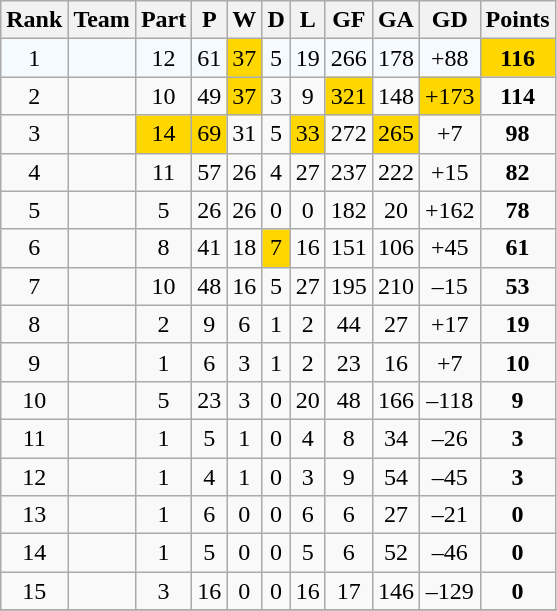<table class="wikitable sortable" style="text-align:center">
<tr>
<th bgcolor=#efefef>Rank</th>
<th bgcolor=#efefef>Team</th>
<th bgcolor=#efefef>Part</th>
<th bgcolor=#efefef>P</th>
<th bgcolor=#efefef>W</th>
<th bgcolor=#efefef>D</th>
<th bgcolor=#efefef>L</th>
<th bgcolor=#efefef>GF</th>
<th bgcolor=#efefef>GA</th>
<th bgcolor=#efefef>GD</th>
<th bgcolor=#efefef>Points</th>
</tr>
<tr align=center bgcolor=#F5FAFF>
<td>1</td>
<td style="text-align:left;"></td>
<td>12</td>
<td>61</td>
<td bgcolor=gold>37</td>
<td>5</td>
<td>19</td>
<td>266</td>
<td>178</td>
<td>+88</td>
<td bgcolor=gold><strong>116</strong></td>
</tr>
<tr>
<td>2</td>
<td style="text-align:left;"></td>
<td>10</td>
<td>49</td>
<td bgcolor=gold>37</td>
<td>3</td>
<td>9</td>
<td bgcolor=gold>321</td>
<td>148</td>
<td bgcolor=gold>+173</td>
<td><strong>114</strong></td>
</tr>
<tr>
<td>3</td>
<td style="text-align:left;"></td>
<td bgcolor=gold>14</td>
<td bgcolor=gold>69</td>
<td>31</td>
<td>5</td>
<td bgcolor=gold>33</td>
<td>272</td>
<td bgcolor=gold>265</td>
<td>+7</td>
<td><strong>98</strong></td>
</tr>
<tr>
<td>4</td>
<td style="text-align:left;"></td>
<td>11</td>
<td>57</td>
<td>26</td>
<td>4</td>
<td>27</td>
<td>237</td>
<td>222</td>
<td>+15</td>
<td><strong>82</strong></td>
</tr>
<tr>
<td>5</td>
<td style="text-align:left;"></td>
<td>5</td>
<td>26</td>
<td>26</td>
<td>0</td>
<td>0</td>
<td>182</td>
<td>20</td>
<td>+162</td>
<td><strong>78</strong></td>
</tr>
<tr>
<td>6</td>
<td style="text-align:left;"></td>
<td>8</td>
<td>41</td>
<td>18</td>
<td bgcolor=gold>7</td>
<td>16</td>
<td>151</td>
<td>106</td>
<td>+45</td>
<td><strong>61</strong></td>
</tr>
<tr>
<td>7</td>
<td style="text-align:left;"></td>
<td>10</td>
<td>48</td>
<td>16</td>
<td>5</td>
<td>27</td>
<td>195</td>
<td>210</td>
<td>–15</td>
<td><strong>53</strong></td>
</tr>
<tr>
<td>8</td>
<td style="text-align:left;"></td>
<td>2</td>
<td>9</td>
<td>6</td>
<td>1</td>
<td>2</td>
<td>44</td>
<td>27</td>
<td>+17</td>
<td><strong>19</strong></td>
</tr>
<tr>
<td>9</td>
<td style="text-align:left;"></td>
<td>1</td>
<td>6</td>
<td>3</td>
<td>1</td>
<td>2</td>
<td>23</td>
<td>16</td>
<td>+7</td>
<td><strong>10</strong></td>
</tr>
<tr>
<td>10</td>
<td style="text-align:left;"></td>
<td>5</td>
<td>23</td>
<td>3</td>
<td>0</td>
<td>20</td>
<td>48</td>
<td>166</td>
<td>–118</td>
<td><strong>9</strong></td>
</tr>
<tr>
<td>11</td>
<td style="text-align:left;"></td>
<td>1</td>
<td>5</td>
<td>1</td>
<td>0</td>
<td>4</td>
<td>8</td>
<td>34</td>
<td>–26</td>
<td><strong>3</strong></td>
</tr>
<tr>
<td>12</td>
<td style="text-align:left;"></td>
<td>1</td>
<td>4</td>
<td>1</td>
<td>0</td>
<td>3</td>
<td>9</td>
<td>54</td>
<td>–45</td>
<td><strong>3</strong></td>
</tr>
<tr>
<td>13</td>
<td style="text-align:left;"></td>
<td>1</td>
<td>6</td>
<td>0</td>
<td>0</td>
<td>6</td>
<td>6</td>
<td>27</td>
<td>–21</td>
<td><strong>0</strong></td>
</tr>
<tr>
<td>14</td>
<td style="text-align:left;"></td>
<td>1</td>
<td>5</td>
<td>0</td>
<td>0</td>
<td>5</td>
<td>6</td>
<td>52</td>
<td>–46</td>
<td><strong>0</strong></td>
</tr>
<tr>
<td>15</td>
<td style="text-align:left;"></td>
<td>3</td>
<td>16</td>
<td>0</td>
<td>0</td>
<td>16</td>
<td>17</td>
<td>146</td>
<td>–129</td>
<td><strong>0</strong></td>
</tr>
<tr>
</tr>
</table>
